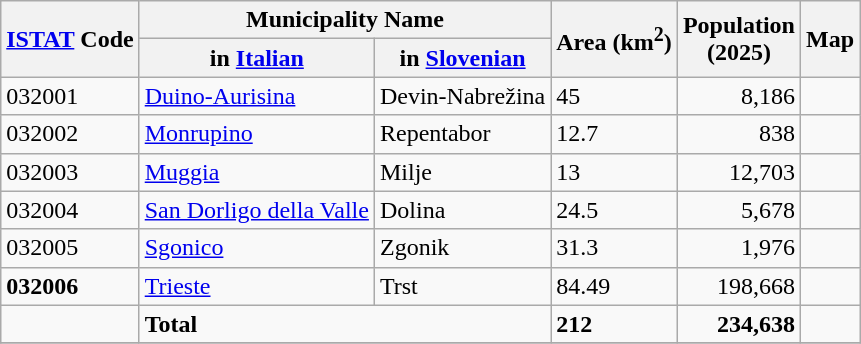<table class="wikitable sortable">
<tr>
<th rowspan="2"><a href='#'>ISTAT</a> Code</th>
<th colspan="2">Municipality Name</th>
<th rowspan="2">Area (km<sup>2</sup>)</th>
<th rowspan="2">Population <br>(2025)</th>
<th rowspan="2">Map</th>
</tr>
<tr>
<th>in <a href='#'>Italian</a></th>
<th>in <a href='#'>Slovenian</a></th>
</tr>
<tr>
<td>032001</td>
<td><a href='#'>Duino-Aurisina</a></td>
<td>Devin-Nabrežina</td>
<td>45</td>
<td align="right">8,186</td>
<td></td>
</tr>
<tr>
<td>032002</td>
<td><a href='#'>Monrupino</a></td>
<td>Repentabor</td>
<td>12.7</td>
<td align="right">838</td>
<td></td>
</tr>
<tr>
<td>032003</td>
<td><a href='#'>Muggia</a></td>
<td>Milje</td>
<td>13</td>
<td align="right">12,703</td>
<td></td>
</tr>
<tr>
<td>032004</td>
<td><a href='#'>San Dorligo della Valle</a></td>
<td>Dolina</td>
<td>24.5</td>
<td align="right">5,678</td>
<td></td>
</tr>
<tr>
<td>032005</td>
<td><a href='#'>Sgonico</a></td>
<td>Zgonik</td>
<td>31.3</td>
<td align="right">1,976</td>
<td></td>
</tr>
<tr>
<td><strong>032006</strong></td>
<td><a href='#'>Trieste</a></td>
<td>Trst</td>
<td>84.49</td>
<td align="right">198,668</td>
<td><strong></strong></td>
</tr>
<tr>
<td></td>
<td colspan="2"><strong>Total</strong></td>
<td><strong>212</strong></td>
<td align="right"><strong>234,638</strong></td>
<td></td>
</tr>
<tr>
</tr>
</table>
